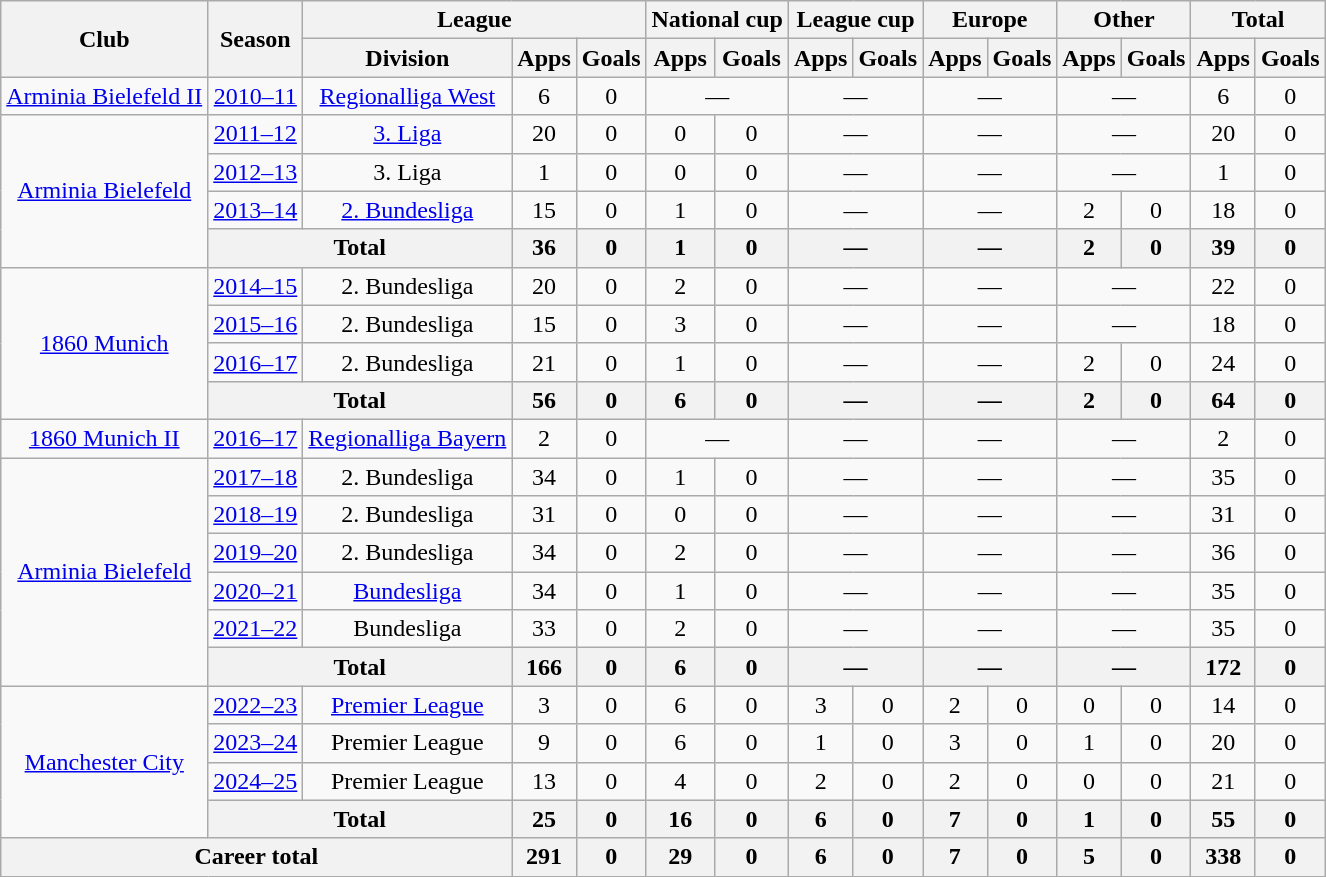<table class="wikitable" style="text-align: center;">
<tr>
<th rowspan="2">Club</th>
<th rowspan="2">Season</th>
<th colspan="3">League</th>
<th colspan="2">National cup</th>
<th colspan="2">League cup</th>
<th colspan="2">Europe</th>
<th colspan="2">Other</th>
<th colspan="2">Total</th>
</tr>
<tr>
<th>Division</th>
<th>Apps</th>
<th>Goals</th>
<th>Apps</th>
<th>Goals</th>
<th>Apps</th>
<th>Goals</th>
<th>Apps</th>
<th>Goals</th>
<th>Apps</th>
<th>Goals</th>
<th>Apps</th>
<th>Goals</th>
</tr>
<tr>
<td><a href='#'>Arminia Bielefeld II</a></td>
<td><a href='#'>2010–11</a></td>
<td><a href='#'>Regionalliga West</a></td>
<td>6</td>
<td>0</td>
<td colspan="2">—</td>
<td colspan="2">—</td>
<td colspan="2">—</td>
<td colspan="2">—</td>
<td>6</td>
<td>0</td>
</tr>
<tr>
<td rowspan="4"><a href='#'>Arminia Bielefeld</a></td>
<td><a href='#'>2011–12</a></td>
<td><a href='#'>3. Liga</a></td>
<td>20</td>
<td>0</td>
<td>0</td>
<td>0</td>
<td colspan="2">—</td>
<td colspan="2">—</td>
<td colspan="2">—</td>
<td>20</td>
<td>0</td>
</tr>
<tr>
<td><a href='#'>2012–13</a></td>
<td>3. Liga</td>
<td>1</td>
<td>0</td>
<td>0</td>
<td>0</td>
<td colspan="2">—</td>
<td colspan="2">—</td>
<td colspan="2">—</td>
<td>1</td>
<td>0</td>
</tr>
<tr>
<td><a href='#'>2013–14</a></td>
<td><a href='#'>2. Bundesliga</a></td>
<td>15</td>
<td>0</td>
<td>1</td>
<td>0</td>
<td colspan="2">—</td>
<td colspan="2">—</td>
<td>2</td>
<td>0</td>
<td>18</td>
<td>0</td>
</tr>
<tr>
<th colspan="2">Total</th>
<th>36</th>
<th>0</th>
<th>1</th>
<th>0</th>
<th colspan="2">—</th>
<th colspan="2">—</th>
<th>2</th>
<th>0</th>
<th>39</th>
<th>0</th>
</tr>
<tr>
<td rowspan="4"><a href='#'>1860 Munich</a></td>
<td><a href='#'>2014–15</a></td>
<td>2. Bundesliga</td>
<td>20</td>
<td>0</td>
<td>2</td>
<td>0</td>
<td colspan="2">—</td>
<td colspan="2">—</td>
<td colspan="2">—</td>
<td>22</td>
<td>0</td>
</tr>
<tr>
<td><a href='#'>2015–16</a></td>
<td>2. Bundesliga</td>
<td>15</td>
<td>0</td>
<td>3</td>
<td>0</td>
<td colspan="2">—</td>
<td colspan="2">—</td>
<td colspan="2">—</td>
<td>18</td>
<td>0</td>
</tr>
<tr>
<td><a href='#'>2016–17</a></td>
<td>2. Bundesliga</td>
<td>21</td>
<td>0</td>
<td>1</td>
<td>0</td>
<td colspan="2">—</td>
<td colspan="2">—</td>
<td>2</td>
<td>0</td>
<td>24</td>
<td>0</td>
</tr>
<tr>
<th colspan="2">Total</th>
<th>56</th>
<th>0</th>
<th>6</th>
<th>0</th>
<th colspan="2">—</th>
<th colspan="2">—</th>
<th>2</th>
<th>0</th>
<th>64</th>
<th>0</th>
</tr>
<tr>
<td><a href='#'>1860 Munich II</a></td>
<td><a href='#'>2016–17</a></td>
<td><a href='#'>Regionalliga Bayern</a></td>
<td>2</td>
<td>0</td>
<td colspan="2">—</td>
<td colspan="2">—</td>
<td colspan="2">—</td>
<td colspan="2">—</td>
<td>2</td>
<td>0</td>
</tr>
<tr>
<td rowspan="6"><a href='#'>Arminia Bielefeld</a></td>
<td><a href='#'>2017–18</a></td>
<td>2. Bundesliga</td>
<td>34</td>
<td>0</td>
<td>1</td>
<td>0</td>
<td colspan="2">—</td>
<td colspan="2">—</td>
<td colspan="2">—</td>
<td>35</td>
<td>0</td>
</tr>
<tr>
<td><a href='#'>2018–19</a></td>
<td>2. Bundesliga</td>
<td>31</td>
<td>0</td>
<td>0</td>
<td>0</td>
<td colspan="2">—</td>
<td colspan="2">—</td>
<td colspan="2">—</td>
<td>31</td>
<td>0</td>
</tr>
<tr>
<td><a href='#'>2019–20</a></td>
<td>2. Bundesliga</td>
<td>34</td>
<td>0</td>
<td>2</td>
<td>0</td>
<td colspan="2">—</td>
<td colspan="2">—</td>
<td colspan="2">—</td>
<td>36</td>
<td>0</td>
</tr>
<tr>
<td><a href='#'>2020–21</a></td>
<td><a href='#'>Bundesliga</a></td>
<td>34</td>
<td>0</td>
<td>1</td>
<td>0</td>
<td colspan="2">—</td>
<td colspan="2">—</td>
<td colspan="2">—</td>
<td>35</td>
<td>0</td>
</tr>
<tr>
<td><a href='#'>2021–22</a></td>
<td>Bundesliga</td>
<td>33</td>
<td>0</td>
<td>2</td>
<td>0</td>
<td colspan="2">—</td>
<td colspan="2">—</td>
<td colspan="2">—</td>
<td>35</td>
<td>0</td>
</tr>
<tr>
<th colspan="2">Total</th>
<th>166</th>
<th>0</th>
<th>6</th>
<th>0</th>
<th colspan="2">—</th>
<th colspan="2">—</th>
<th colspan="2">—</th>
<th>172</th>
<th>0</th>
</tr>
<tr>
<td rowspan="4"><a href='#'>Manchester City</a></td>
<td><a href='#'>2022–23</a></td>
<td><a href='#'>Premier League</a></td>
<td>3</td>
<td>0</td>
<td>6</td>
<td>0</td>
<td>3</td>
<td>0</td>
<td>2</td>
<td>0</td>
<td>0</td>
<td>0</td>
<td>14</td>
<td>0</td>
</tr>
<tr>
<td><a href='#'>2023–24</a></td>
<td>Premier League</td>
<td>9</td>
<td>0</td>
<td>6</td>
<td>0</td>
<td>1</td>
<td>0</td>
<td>3</td>
<td>0</td>
<td>1</td>
<td>0</td>
<td>20</td>
<td>0</td>
</tr>
<tr>
<td><a href='#'>2024–25</a></td>
<td>Premier League</td>
<td>13</td>
<td>0</td>
<td>4</td>
<td>0</td>
<td>2</td>
<td>0</td>
<td>2</td>
<td>0</td>
<td>0</td>
<td>0</td>
<td>21</td>
<td>0</td>
</tr>
<tr>
<th colspan="2">Total</th>
<th>25</th>
<th>0</th>
<th>16</th>
<th>0</th>
<th>6</th>
<th>0</th>
<th>7</th>
<th>0</th>
<th>1</th>
<th>0</th>
<th>55</th>
<th>0</th>
</tr>
<tr>
<th colspan="3">Career total</th>
<th>291</th>
<th>0</th>
<th>29</th>
<th>0</th>
<th>6</th>
<th>0</th>
<th>7</th>
<th>0</th>
<th>5</th>
<th>0</th>
<th>338</th>
<th>0</th>
</tr>
</table>
